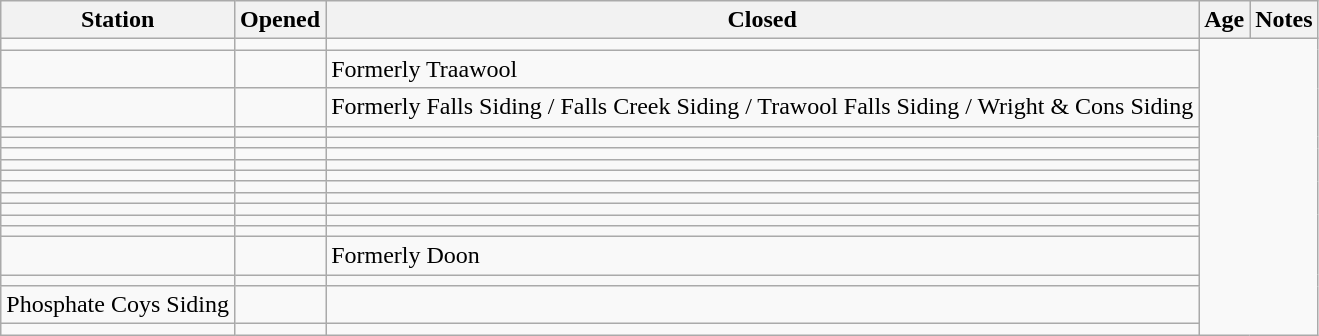<table class="wikitable sortable mw-collapsible">
<tr>
<th>Station</th>
<th>Opened</th>
<th>Closed</th>
<th>Age</th>
<th scope=col class=unsortable>Notes</th>
</tr>
<tr>
<td></td>
<td></td>
<td></td>
</tr>
<tr>
<td></td>
<td></td>
<td>Formerly Traawool</td>
</tr>
<tr>
<td></td>
<td></td>
<td>Formerly Falls Siding / Falls Creek Siding / Trawool Falls Siding / Wright & Cons Siding</td>
</tr>
<tr>
<td></td>
<td></td>
<td></td>
</tr>
<tr>
<td></td>
<td></td>
<td></td>
</tr>
<tr>
<td></td>
<td></td>
<td></td>
</tr>
<tr>
<td></td>
<td></td>
<td></td>
</tr>
<tr>
<td></td>
<td></td>
<td></td>
</tr>
<tr>
<td></td>
<td></td>
<td></td>
</tr>
<tr>
<td></td>
<td></td>
<td></td>
</tr>
<tr>
<td></td>
<td></td>
<td></td>
</tr>
<tr>
<td></td>
<td></td>
<td></td>
</tr>
<tr>
<td></td>
<td></td>
<td></td>
</tr>
<tr>
<td></td>
<td></td>
<td>Formerly Doon</td>
</tr>
<tr>
<td></td>
<td></td>
<td></td>
</tr>
<tr>
<td>Phosphate Coys Siding</td>
<td></td>
<td></td>
</tr>
<tr>
<td></td>
<td></td>
<td></td>
</tr>
</table>
